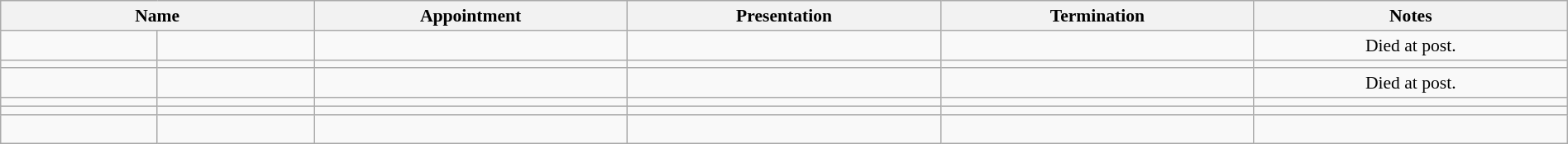<table class="wikitable sortable" style="font-size:90%; text-align:center; width:100%;">
<tr>
<th colspan=2>Name</th>
<th style="width:20%;">Appointment</th>
<th style="width:20%;">Presentation</th>
<th style="width:20%;">Termination</th>
<th class="unsortable" style="width:20%;">Notes</th>
</tr>
<tr>
<td></td>
<td></td>
<td></td>
<td></td>
<td></td>
<td>Died at post.</td>
</tr>
<tr>
<td></td>
<td></td>
<td></td>
<td></td>
<td></td>
<td></td>
</tr>
<tr>
<td></td>
<td></td>
<td></td>
<td></td>
<td></td>
<td>Died at post.</td>
</tr>
<tr>
<td></td>
<td></td>
<td></td>
<td></td>
<td></td>
<td></td>
</tr>
<tr>
<td></td>
<td></td>
<td></td>
<td></td>
<td></td>
<td></td>
</tr>
<tr>
<td></td>
<td></td>
<td></td>
<td><br></td>
<td></td>
<td></td>
</tr>
</table>
